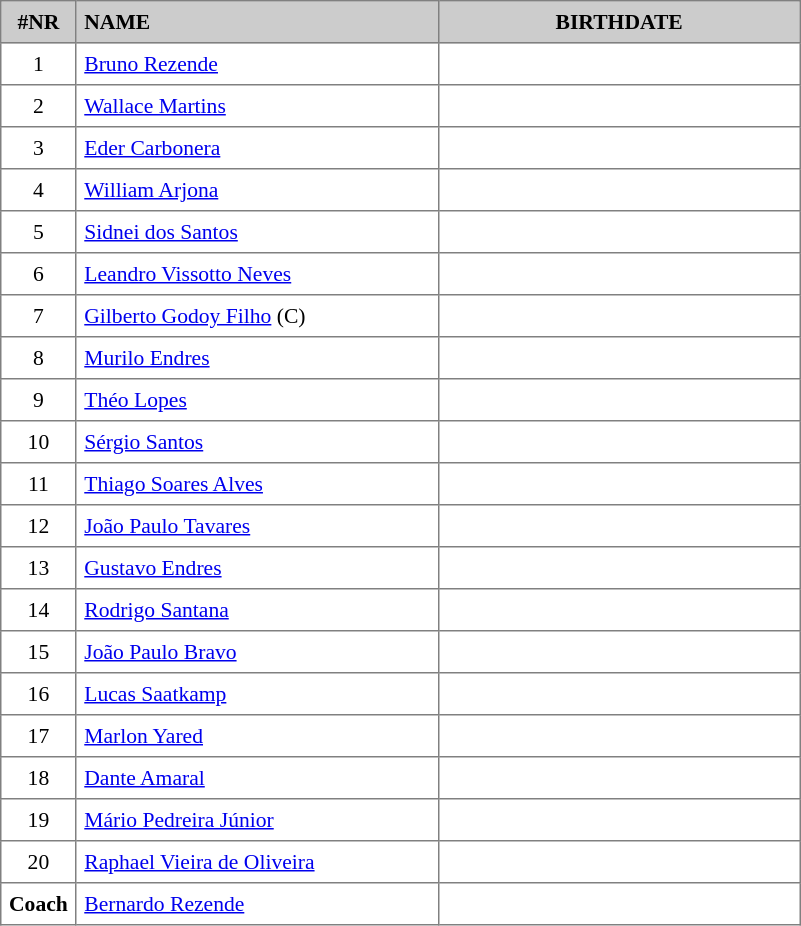<table border="1" cellspacing="2" cellpadding="5" style="border-collapse: collapse; font-size: 90%;">
<tr style="background:#ccc;">
<th>#NR</th>
<th style="text-align:left; width:16em;">NAME</th>
<th style="text-align:center; width:16em;">BIRTHDATE</th>
</tr>
<tr>
<td style="text-align:center;">1</td>
<td><a href='#'>Bruno Rezende</a></td>
<td align="center"></td>
</tr>
<tr>
<td style="text-align:center;">2</td>
<td><a href='#'>Wallace Martins</a></td>
<td align="center"></td>
</tr>
<tr>
<td style="text-align:center;">3</td>
<td><a href='#'>Eder Carbonera</a></td>
<td align="center"></td>
</tr>
<tr>
<td style="text-align:center;">4</td>
<td><a href='#'>William Arjona</a></td>
<td align="center"></td>
</tr>
<tr>
<td style="text-align:center;">5</td>
<td><a href='#'>Sidnei dos Santos</a></td>
<td align="center"></td>
</tr>
<tr>
<td style="text-align:center;">6</td>
<td><a href='#'>Leandro Vissotto Neves</a></td>
<td align="center"></td>
</tr>
<tr>
<td style="text-align:center;">7</td>
<td><a href='#'>Gilberto Godoy Filho</a> (C)</td>
<td align="center"></td>
</tr>
<tr>
<td style="text-align:center;">8</td>
<td><a href='#'>Murilo Endres</a></td>
<td align="center"></td>
</tr>
<tr>
<td style="text-align:center;">9</td>
<td><a href='#'>Théo Lopes</a></td>
<td align="center"></td>
</tr>
<tr>
<td style="text-align:center;">10</td>
<td><a href='#'>Sérgio Santos</a></td>
<td align="center"></td>
</tr>
<tr>
<td style="text-align:center;">11</td>
<td><a href='#'>Thiago Soares Alves</a></td>
<td align="center"></td>
</tr>
<tr>
<td style="text-align:center;">12</td>
<td><a href='#'>João Paulo Tavares</a></td>
<td align="center"></td>
</tr>
<tr>
<td style="text-align:center;">13</td>
<td><a href='#'>Gustavo Endres</a></td>
<td align="center"></td>
</tr>
<tr>
<td style="text-align:center;">14</td>
<td><a href='#'>Rodrigo Santana</a></td>
<td align="center"></td>
</tr>
<tr>
<td style="text-align:center;">15</td>
<td><a href='#'>João Paulo Bravo</a></td>
<td align="center"></td>
</tr>
<tr>
<td style="text-align:center;">16</td>
<td><a href='#'>Lucas Saatkamp</a></td>
<td align="center"></td>
</tr>
<tr>
<td style="text-align:center;">17</td>
<td><a href='#'>Marlon Yared</a></td>
<td align="center"></td>
</tr>
<tr>
<td style="text-align:center;">18</td>
<td><a href='#'>Dante Amaral</a></td>
<td align="center"></td>
</tr>
<tr>
<td style="text-align:center;">19</td>
<td><a href='#'>Mário Pedreira Júnior</a></td>
<td align="center"></td>
</tr>
<tr>
<td style="text-align:center;">20</td>
<td><a href='#'>Raphael Vieira de Oliveira</a></td>
<td align="center"></td>
</tr>
<tr>
<td style="text-align:center;"><strong>Coach</strong></td>
<td><a href='#'>Bernardo Rezende</a></td>
<td align="center"></td>
</tr>
</table>
